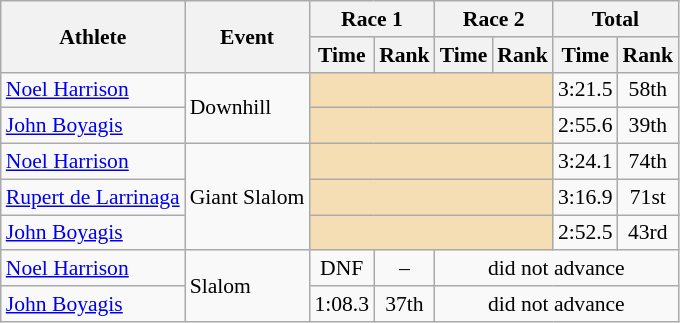<table class="wikitable" style="font-size:90%">
<tr>
<th rowspan="2">Athlete</th>
<th rowspan="2">Event</th>
<th colspan="2">Race 1</th>
<th colspan="2">Race 2</th>
<th colspan="2">Total</th>
</tr>
<tr>
<th>Time</th>
<th>Rank</th>
<th>Time</th>
<th>Rank</th>
<th>Time</th>
<th>Rank</th>
</tr>
<tr>
<td><a href='#'>Noel Harrison</a></td>
<td rowspan="2">Downhill</td>
<td colspan="4" bgcolor="wheat"></td>
<td align="center">3:21.5</td>
<td align="center">58th</td>
</tr>
<tr>
<td><a href='#'>John Boyagis</a></td>
<td colspan="4" bgcolor="wheat"></td>
<td align="center">2:55.6</td>
<td align="center">39th</td>
</tr>
<tr>
<td><a href='#'>Noel Harrison</a></td>
<td rowspan="3">Giant Slalom</td>
<td colspan="4" bgcolor="wheat"></td>
<td align="center">3:24.1</td>
<td align="center">74th</td>
</tr>
<tr>
<td><a href='#'>Rupert de Larrinaga</a></td>
<td colspan="4" bgcolor="wheat"></td>
<td align="center">3:16.9</td>
<td align="center">71st</td>
</tr>
<tr>
<td><a href='#'>John Boyagis</a></td>
<td colspan="4" bgcolor="wheat"></td>
<td align="center">2:52.5</td>
<td align="center">43rd</td>
</tr>
<tr>
<td><a href='#'>Noel Harrison</a></td>
<td rowspan="2">Slalom</td>
<td align="center">DNF</td>
<td align="center">–</td>
<td colspan="4" align="center">did not advance</td>
</tr>
<tr>
<td><a href='#'>John Boyagis</a></td>
<td align="center">1:08.3</td>
<td align="center">37th</td>
<td colspan="4" align="center">did not advance</td>
</tr>
</table>
